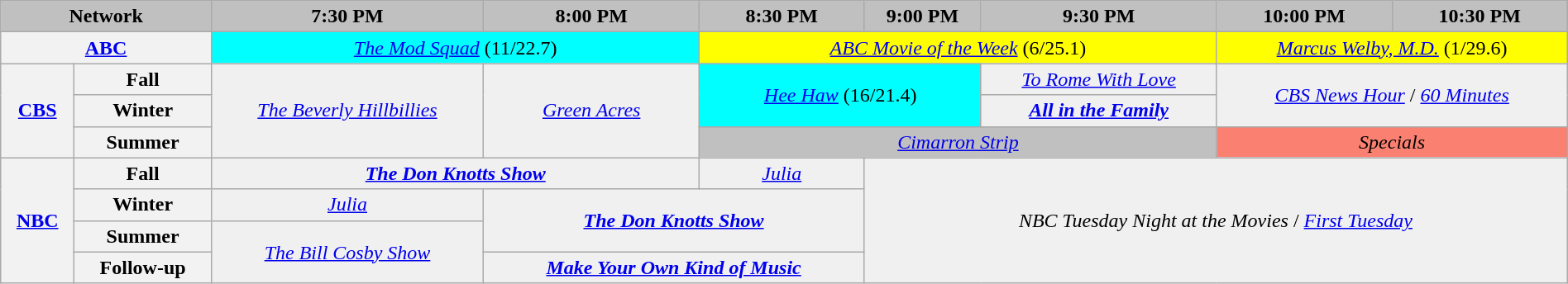<table class="wikitable plainrowheaders" style="width:100%; margin:auto; text-align:center;">
<tr>
<th colspan="2" style="background-color:#C0C0C0;text-align:center">Network</th>
<th style="background-color:#C0C0C0;text-align:center">7:30 PM</th>
<th style="background-color:#C0C0C0;text-align:center">8:00 PM</th>
<th style="background-color:#C0C0C0;text-align:center">8:30 PM</th>
<th style="background-color:#C0C0C0;text-align:center">9:00 PM</th>
<th style="background-color:#C0C0C0;text-align:center">9:30 PM</th>
<th style="background-color:#C0C0C0;text-align:center">10:00 PM</th>
<th style="background-color:#C0C0C0;text-align:center">10:30 PM</th>
</tr>
<tr>
<th colspan="2"><a href='#'>ABC</a></th>
<td bgcolor="#00FFFF" colspan="2"><em><a href='#'>The Mod Squad</a></em> (11/22.7)</td>
<td bgcolor="#FFFF00" colspan="3"><em><a href='#'>ABC Movie of the Week</a></em> (6/25.1)</td>
<td bgcolor="#FFFF00" colspan="2"><em><a href='#'>Marcus Welby, M.D.</a></em> (1/29.6)</td>
</tr>
<tr>
<th rowspan="3"><a href='#'>CBS</a></th>
<th>Fall</th>
<td rowspan="3" bgcolor="#F0F0F0"><em><a href='#'>The Beverly Hillbillies</a></em></td>
<td rowspan="3" bgcolor="#F0F0F0"><em><a href='#'>Green Acres</a></em></td>
<td bgcolor="#00FFFF" rowspan="2" colspan="2"><em><a href='#'>Hee Haw</a></em> (16/21.4)</td>
<td bgcolor="#F0F0F0"><em><a href='#'>To Rome With Love</a></em></td>
<td bgcolor="#F0F0F0" colspan="2" rowspan="2"><em><a href='#'>CBS News Hour</a></em> / <em><a href='#'>60 Minutes</a></em></td>
</tr>
<tr>
<th>Winter</th>
<td bgcolor="#F0F0F0" bgcolor="#F0F0F0"><strong><em><a href='#'>All in the Family</a></em></strong></td>
</tr>
<tr>
<th>Summer</th>
<td colspan="3" bgcolor="#C0C0C0"><em><a href='#'>Cimarron Strip</a></em> </td>
<td colspan="2" bgcolor="#FA8072"><em>Specials</em></td>
</tr>
<tr>
<th rowspan="4"><a href='#'>NBC</a></th>
<th>Fall</th>
<td colspan="2" bgcolor="#F0F0F0"><strong><em><a href='#'>The Don Knotts Show</a></em></strong></td>
<td bgcolor="#F0F0F0"><em><a href='#'>Julia</a></em></td>
<td colspan="4" rowspan="4" bgcolor="#F0F0F0"><em>NBC Tuesday Night at the Movies</em> / <em><a href='#'>First Tuesday</a></em></td>
</tr>
<tr>
<th>Winter</th>
<td bgcolor="#F0F0F0"><em><a href='#'>Julia</a></em></td>
<td colspan="2" rowspan="2" bgcolor="#F0F0F0"><strong><em><a href='#'>The Don Knotts Show</a></em></strong></td>
</tr>
<tr>
<th>Summer</th>
<td rowspan="2" bgcolor="#F0F0F0"><em><a href='#'>The Bill Cosby Show</a></em></td>
</tr>
<tr>
<th>Follow-up</th>
<td colspan="2" bgcolor="#F0F0F0"><strong><em><a href='#'>Make Your Own Kind of Music</a></em></strong></td>
</tr>
</table>
